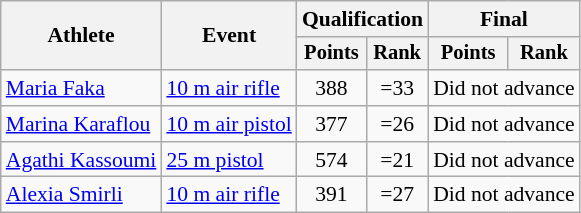<table class="wikitable" style="font-size:90%">
<tr>
<th rowspan="2">Athlete</th>
<th rowspan="2">Event</th>
<th colspan=2>Qualification</th>
<th colspan=2>Final</th>
</tr>
<tr style="font-size:95%">
<th>Points</th>
<th>Rank</th>
<th>Points</th>
<th>Rank</th>
</tr>
<tr align=center>
<td align=left><a href='#'>Maria Faka</a></td>
<td align=left><a href='#'>10 m air rifle</a></td>
<td>388</td>
<td>=33</td>
<td colspan=2>Did not advance</td>
</tr>
<tr align=center>
<td align=left><a href='#'>Marina Karaflou</a></td>
<td align=left><a href='#'>10 m air pistol</a></td>
<td>377</td>
<td>=26</td>
<td colspan=2>Did not advance</td>
</tr>
<tr align=center>
<td align=left><a href='#'>Agathi Kassoumi</a></td>
<td align=left><a href='#'>25 m pistol</a></td>
<td>574</td>
<td>=21</td>
<td colspan=2>Did not advance</td>
</tr>
<tr align=center>
<td align=left><a href='#'>Alexia Smirli</a></td>
<td align=left><a href='#'>10 m air rifle</a></td>
<td>391</td>
<td>=27</td>
<td colspan=2>Did not advance</td>
</tr>
</table>
